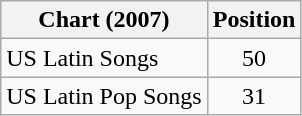<table class="wikitable">
<tr>
<th scope="col">Chart (2007)</th>
<th scope="col">Position</th>
</tr>
<tr>
<td>US Latin Songs</td>
<td style="text-align:center;">50</td>
</tr>
<tr>
<td>US Latin Pop Songs</td>
<td style="text-align:center;">31</td>
</tr>
</table>
